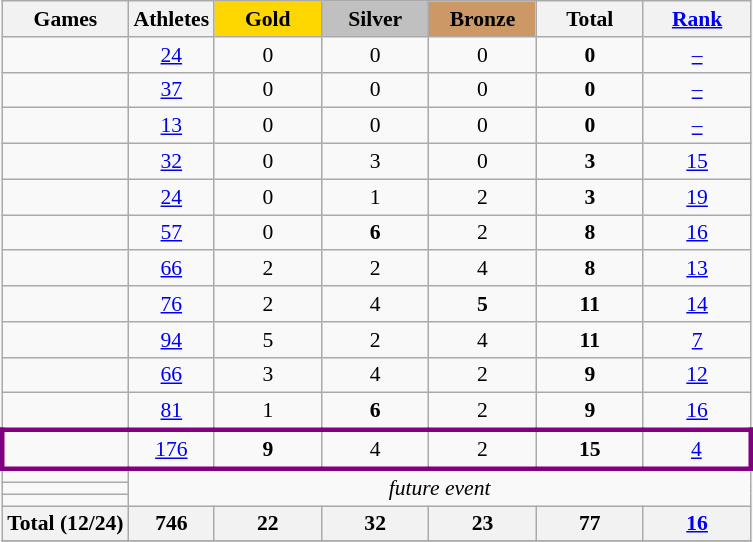<table class="wikitable" style="text-align:center; font-size:90%;">
<tr>
<th>Games</th>
<th>Athletes</th>
<td style="background:gold; width:4.5em; font-weight:bold;">Gold</td>
<td style="background:silver; width:4.5em; font-weight:bold;">Silver</td>
<td style="background:#c96; width:4.5em; font-weight:bold;">Bronze</td>
<th style="width:4.5em; font-weight:bold;">Total</th>
<th style="width:4.5em; font-weight:bold;"><a href='#'>Rank</a></th>
</tr>
<tr>
<td align=left></td>
<td><a href='#'>24</a></td>
<td>0</td>
<td>0</td>
<td>0</td>
<td><strong>0</strong></td>
<td><a href='#'>–</a></td>
</tr>
<tr>
<td align=left></td>
<td><a href='#'>37</a></td>
<td>0</td>
<td>0</td>
<td>0</td>
<td><strong>0</strong></td>
<td><a href='#'>–</a></td>
</tr>
<tr>
<td align=left></td>
<td><a href='#'>13</a></td>
<td>0</td>
<td>0</td>
<td>0</td>
<td><strong>0</strong></td>
<td><a href='#'>–</a></td>
</tr>
<tr>
<td align=left></td>
<td><a href='#'>32</a></td>
<td>0</td>
<td>3</td>
<td>0</td>
<td><strong>3</strong></td>
<td><a href='#'>15</a></td>
</tr>
<tr>
<td align=left></td>
<td><a href='#'>24</a></td>
<td>0</td>
<td>1</td>
<td>2</td>
<td><strong>3</strong></td>
<td><a href='#'>19</a></td>
</tr>
<tr>
<td align=left></td>
<td><a href='#'>57</a></td>
<td>0</td>
<td><strong>6</strong></td>
<td>2</td>
<td><strong>8</strong></td>
<td><a href='#'>16</a></td>
</tr>
<tr>
<td align=left></td>
<td><a href='#'>66</a></td>
<td>2</td>
<td>2</td>
<td>4</td>
<td><strong>8</strong></td>
<td><a href='#'>13</a></td>
</tr>
<tr>
<td align=left></td>
<td><a href='#'>76</a></td>
<td>2</td>
<td>4</td>
<td><strong>5</strong></td>
<td><strong>11</strong></td>
<td><a href='#'>14</a></td>
</tr>
<tr>
<td align=left></td>
<td><a href='#'>94</a></td>
<td>5</td>
<td>2</td>
<td>4</td>
<td><strong>11</strong></td>
<td><a href='#'>7</a></td>
</tr>
<tr>
<td align=left></td>
<td><a href='#'>66</a></td>
<td>3</td>
<td>4</td>
<td>2</td>
<td><strong>9</strong></td>
<td><a href='#'>12</a></td>
</tr>
<tr>
<td align=left></td>
<td><a href='#'>81</a></td>
<td>1</td>
<td><strong>6</strong></td>
<td>2</td>
<td><strong>9</strong></td>
<td><a href='#'>16</a></td>
</tr>
<tr style="border: 3px solid purple">
<td align=left></td>
<td><a href='#'>176</a></td>
<td><strong>9</strong></td>
<td>4</td>
<td>2</td>
<td><strong>15</strong></td>
<td><a href='#'>4</a></td>
</tr>
<tr>
<td align=left></td>
<td rowspan="3"; colspan=6><em>future event</em></td>
</tr>
<tr>
<td align=left></td>
</tr>
<tr>
<td align=left></td>
</tr>
<tr>
<th colspan=1>Total (12/24)</th>
<th>746</th>
<th>22</th>
<th>32</th>
<th>23</th>
<th>77</th>
<th><a href='#'>16</a></th>
</tr>
<tr>
</tr>
</table>
